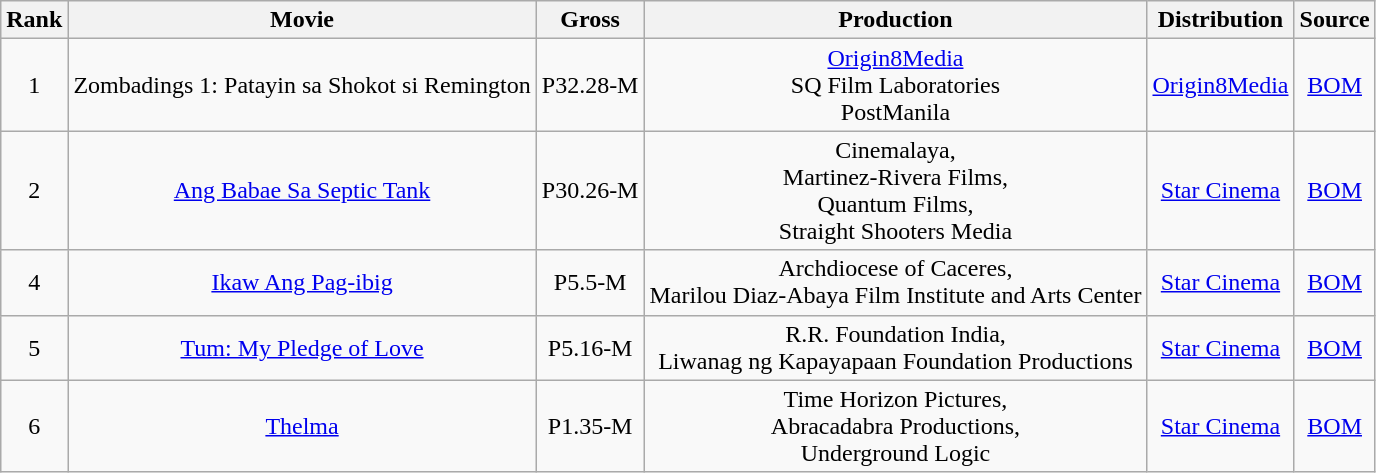<table class="wikitable" style="text-align:center;">
<tr>
<th>Rank</th>
<th>Movie</th>
<th>Gross</th>
<th>Production</th>
<th>Distribution</th>
<th>Source</th>
</tr>
<tr>
<td>1</td>
<td>Zombadings 1: Patayin sa Shokot si Remington</td>
<td>P32.28-M</td>
<td><a href='#'>Origin8Media</a><br>SQ Film Laboratories<br>PostManila</td>
<td><a href='#'>Origin8Media</a></td>
<td><a href='#'>BOM</a></td>
</tr>
<tr>
<td>2</td>
<td><a href='#'>Ang Babae Sa Septic Tank</a></td>
<td>P30.26-M</td>
<td>Cinemalaya,<br>Martinez-Rivera Films,<br>Quantum Films,<br>Straight Shooters Media</td>
<td><a href='#'>Star Cinema</a></td>
<td><a href='#'>BOM</a></td>
</tr>
<tr>
<td>4</td>
<td><a href='#'>Ikaw Ang Pag-ibig</a></td>
<td>P5.5-M</td>
<td>Archdiocese of Caceres,<br>Marilou Diaz-Abaya Film Institute and Arts Center</td>
<td><a href='#'>Star Cinema</a></td>
<td><a href='#'>BOM</a></td>
</tr>
<tr>
<td>5</td>
<td><a href='#'>Tum: My Pledge of Love</a></td>
<td>P5.16-M</td>
<td>R.R. Foundation India,<br>Liwanag ng Kapayapaan Foundation Productions</td>
<td><a href='#'>Star Cinema</a></td>
<td><a href='#'>BOM</a></td>
</tr>
<tr>
<td>6</td>
<td><a href='#'>Thelma</a></td>
<td>P1.35-M</td>
<td>Time Horizon Pictures,<br>Abracadabra Productions,<br>Underground Logic</td>
<td><a href='#'>Star Cinema</a></td>
<td><a href='#'>BOM</a></td>
</tr>
</table>
